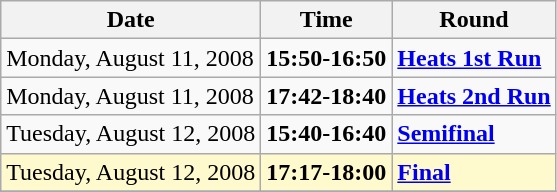<table class="wikitable">
<tr>
<th>Date</th>
<th>Time</th>
<th>Round</th>
</tr>
<tr>
<td>Monday, August 11, 2008</td>
<td><strong>15:50-16:50</strong></td>
<td><strong><a href='#'>Heats 1st Run</a></strong></td>
</tr>
<tr>
<td>Monday, August 11, 2008</td>
<td><strong>17:42-18:40</strong></td>
<td><strong><a href='#'>Heats 2nd Run</a></strong></td>
</tr>
<tr>
<td>Tuesday, August 12, 2008</td>
<td><strong>15:40-16:40</strong></td>
<td><strong><a href='#'>Semifinal</a></strong></td>
</tr>
<tr>
<td style=background:lemonchiffon>Tuesday, August 12, 2008</td>
<td style=background:lemonchiffon><strong>17:17-18:00</strong></td>
<td style=background:lemonchiffon><strong><a href='#'>Final</a></strong></td>
</tr>
<tr>
</tr>
</table>
